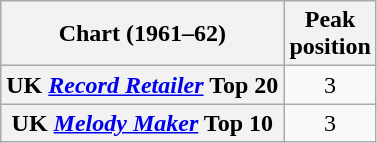<table class="wikitable sortable plainrowheaders" style="text-align:center">
<tr>
<th>Chart (1961–62)</th>
<th>Peak<br>position</th>
</tr>
<tr>
<th scope="row">UK <em><a href='#'>Record Retailer</a></em> Top 20</th>
<td>3</td>
</tr>
<tr>
<th scope="row">UK <em><a href='#'>Melody Maker</a></em> Top 10</th>
<td>3</td>
</tr>
</table>
